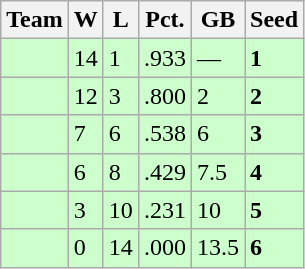<table class=wikitable>
<tr>
<th>Team</th>
<th>W</th>
<th>L</th>
<th>Pct.</th>
<th>GB</th>
<th>Seed</th>
</tr>
<tr bgcolor=ccffcc>
<td></td>
<td>14</td>
<td>1</td>
<td>.933</td>
<td>—</td>
<td><strong>1</strong></td>
</tr>
<tr bgcolor=ccffcc>
<td></td>
<td>12</td>
<td>3</td>
<td>.800</td>
<td>2</td>
<td><strong>2</strong></td>
</tr>
<tr bgcolor=ccffcc>
<td></td>
<td>7</td>
<td>6</td>
<td>.538</td>
<td>6</td>
<td><strong>3</strong></td>
</tr>
<tr bgcolor=ccffcc>
<td></td>
<td>6</td>
<td>8</td>
<td>.429</td>
<td>7.5</td>
<td><strong>4</strong></td>
</tr>
<tr bgcolor=ccffcc>
<td></td>
<td>3</td>
<td>10</td>
<td>.231</td>
<td>10</td>
<td><strong>5</strong></td>
</tr>
<tr bgcolor=ccffcc>
<td></td>
<td>0</td>
<td>14</td>
<td>.000</td>
<td>13.5</td>
<td><strong>6</strong></td>
</tr>
</table>
